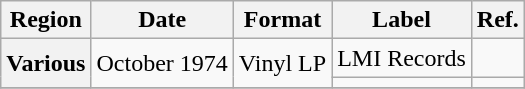<table class="wikitable plainrowheaders">
<tr>
<th scope="col">Region</th>
<th scope="col">Date</th>
<th scope="col">Format</th>
<th scope="col">Label</th>
<th scope="col">Ref.</th>
</tr>
<tr>
<th scope="row" rowspan="2">Various</th>
<td rowspan="2">October 1974</td>
<td rowspan="2">Vinyl LP</td>
<td>LMI Records</td>
<td></td>
</tr>
<tr>
<td></td>
<td></td>
</tr>
<tr>
</tr>
</table>
